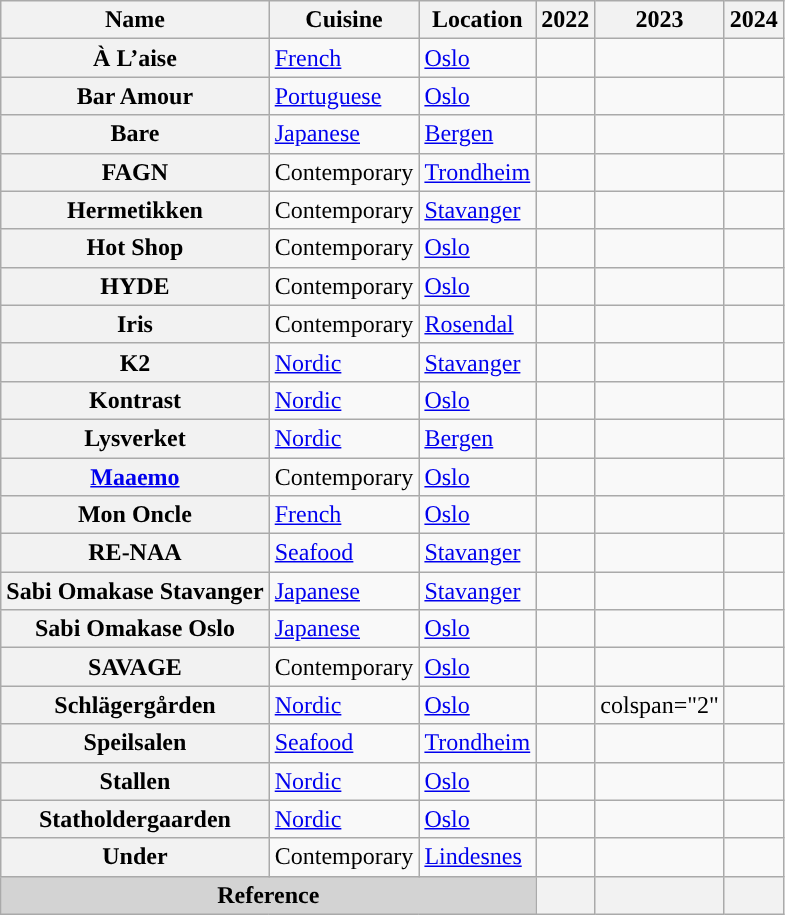<table class="wikitable sortable plainrowheaders" style="text-align:left;"">
<tr>
<th scope="col">Name</th>
<th scope="col">Cuisine</th>
<th scope="col">Location</th>
<th scope="col">2022</th>
<th scope="col">2023</th>
<th scope="col">2024</th>
</tr>
<tr>
<th scope="row">À L’aise</th>
<td><a href='#'>French</a></td>
<td><a href='#'>Oslo</a></td>
<td></td>
<td></td>
<td></td>
</tr>
<tr>
<th scope="row">Bar Amour</th>
<td><a href='#'>Portuguese</a></td>
<td><a href='#'>Oslo</a></td>
<td></td>
<td></td>
<td></td>
</tr>
<tr>
<th scope="row">Bare</th>
<td><a href='#'>Japanese</a></td>
<td><a href='#'>Bergen</a></td>
<td></td>
<td></td>
<td></td>
</tr>
<tr>
<th scope="row">FAGN</th>
<td>Contemporary</td>
<td><a href='#'>Trondheim</a></td>
<td></td>
<td></td>
<td></td>
</tr>
<tr>
<th scope="row">Hermetikken</th>
<td>Contemporary</td>
<td><a href='#'>Stavanger</a></td>
<td></td>
<td></td>
<td></td>
</tr>
<tr>
<th scope="row">Hot Shop</th>
<td>Contemporary</td>
<td><a href='#'>Oslo</a></td>
<td></td>
<td></td>
<td></td>
</tr>
<tr>
<th scope="row">HYDE</th>
<td>Contemporary</td>
<td><a href='#'>Oslo</a></td>
<td></td>
<td></td>
<td></td>
</tr>
<tr>
<th scope="row">Iris</th>
<td>Contemporary</td>
<td><a href='#'>Rosendal</a></td>
<td></td>
<td></td>
<td></td>
</tr>
<tr>
<th scope="row">K2</th>
<td><a href='#'>Nordic</a></td>
<td><a href='#'>Stavanger</a></td>
<td></td>
<td></td>
<td></td>
</tr>
<tr>
<th scope="row">Kontrast</th>
<td><a href='#'>Nordic</a></td>
<td><a href='#'>Oslo</a></td>
<td></td>
<td></td>
<td></td>
</tr>
<tr>
<th scope="row">Lysverket</th>
<td><a href='#'>Nordic</a></td>
<td><a href='#'>Bergen</a></td>
<td></td>
<td></td>
<td></td>
</tr>
<tr>
<th scope="row"><a href='#'>Maaemo</a></th>
<td>Contemporary</td>
<td><a href='#'>Oslo</a></td>
<td></td>
<td></td>
<td></td>
</tr>
<tr>
<th scope="row">Mon Oncle</th>
<td><a href='#'>French</a></td>
<td><a href='#'>Oslo</a></td>
<td></td>
<td></td>
<td></td>
</tr>
<tr>
<th scope="row">RE-NAA</th>
<td><a href='#'>Seafood</a></td>
<td><a href='#'>Stavanger</a></td>
<td></td>
<td></td>
<td></td>
</tr>
<tr>
<th scope="row">Sabi Omakase Stavanger</th>
<td><a href='#'>Japanese</a></td>
<td><a href='#'>Stavanger</a></td>
<td></td>
<td></td>
<td></td>
</tr>
<tr>
<th scope="row">Sabi Omakase Oslo</th>
<td><a href='#'>Japanese</a></td>
<td><a href='#'>Oslo</a></td>
<td></td>
<td></td>
<td></td>
</tr>
<tr>
<th scope="row">SAVAGE</th>
<td>Contemporary</td>
<td><a href='#'>Oslo</a></td>
<td></td>
<td></td>
<td></td>
</tr>
<tr>
<th scope="row">Schlägergården</th>
<td><a href='#'>Nordic</a></td>
<td><a href='#'>Oslo</a></td>
<td></td>
<td>colspan="2" </td>
</tr>
<tr>
<th scope="row">Speilsalen</th>
<td><a href='#'>Seafood</a></td>
<td><a href='#'>Trondheim</a></td>
<td></td>
<td></td>
<td></td>
</tr>
<tr>
<th scope="row">Stallen</th>
<td><a href='#'>Nordic</a></td>
<td><a href='#'>Oslo</a></td>
<td></td>
<td></td>
<td></td>
</tr>
<tr>
<th scope="row">Statholdergaarden</th>
<td><a href='#'>Nordic</a></td>
<td><a href='#'>Oslo</a></td>
<td></td>
<td></td>
<td></td>
</tr>
<tr>
<th scope="row">Under</th>
<td>Contemporary</td>
<td><a href='#'>Lindesnes</a></td>
<td></td>
<td></td>
<td></td>
</tr>
<tr>
<th colspan="3" style="text-align: center;background: lightgray;">Reference</th>
<th></th>
<th></th>
<th></th>
</tr>
</table>
